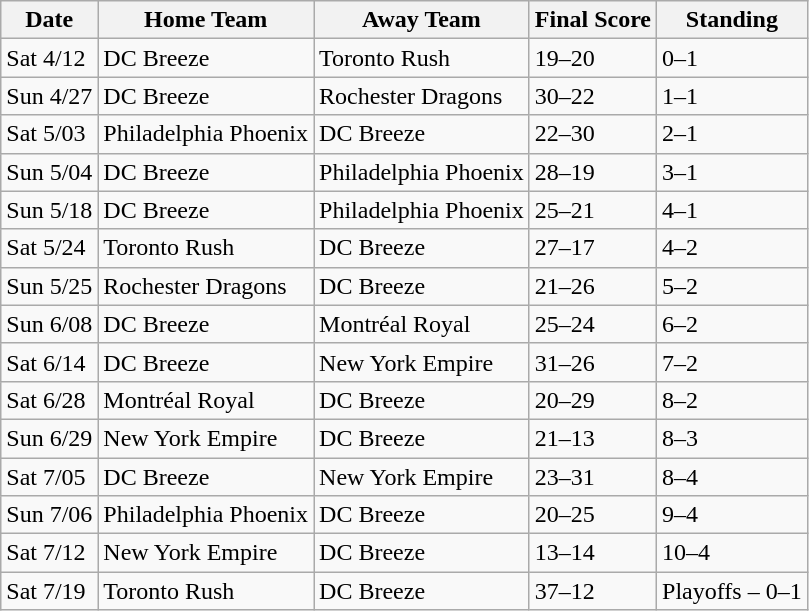<table class="wikitable">
<tr>
<th>Date</th>
<th>Home Team</th>
<th>Away Team</th>
<th>Final Score</th>
<th>Standing</th>
</tr>
<tr>
<td>Sat 4/12</td>
<td>DC Breeze</td>
<td>Toronto Rush</td>
<td>19–20</td>
<td>0–1</td>
</tr>
<tr>
<td>Sun 4/27</td>
<td>DC Breeze</td>
<td>Rochester Dragons</td>
<td>30–22</td>
<td>1–1</td>
</tr>
<tr>
<td>Sat 5/03</td>
<td>Philadelphia Phoenix</td>
<td>DC Breeze</td>
<td>22–30</td>
<td>2–1</td>
</tr>
<tr>
<td>Sun 5/04</td>
<td>DC Breeze</td>
<td>Philadelphia Phoenix</td>
<td>28–19</td>
<td>3–1</td>
</tr>
<tr>
<td>Sun 5/18</td>
<td>DC Breeze</td>
<td>Philadelphia Phoenix</td>
<td>25–21</td>
<td>4–1</td>
</tr>
<tr>
<td>Sat 5/24</td>
<td>Toronto Rush</td>
<td>DC Breeze</td>
<td>27–17</td>
<td>4–2</td>
</tr>
<tr>
<td>Sun 5/25</td>
<td>Rochester Dragons</td>
<td>DC Breeze</td>
<td>21–26</td>
<td>5–2</td>
</tr>
<tr>
<td>Sun 6/08</td>
<td>DC Breeze</td>
<td>Montréal Royal</td>
<td>25–24</td>
<td>6–2</td>
</tr>
<tr>
<td>Sat 6/14</td>
<td>DC Breeze</td>
<td>New York Empire</td>
<td>31–26</td>
<td>7–2</td>
</tr>
<tr>
<td>Sat 6/28</td>
<td>Montréal Royal</td>
<td>DC Breeze</td>
<td>20–29</td>
<td>8–2</td>
</tr>
<tr>
<td>Sun 6/29</td>
<td>New York Empire</td>
<td>DC Breeze</td>
<td>21–13</td>
<td>8–3</td>
</tr>
<tr>
<td>Sat 7/05</td>
<td>DC Breeze</td>
<td>New York Empire</td>
<td>23–31</td>
<td>8–4</td>
</tr>
<tr>
<td>Sun 7/06</td>
<td>Philadelphia Phoenix</td>
<td>DC Breeze</td>
<td>20–25</td>
<td>9–4</td>
</tr>
<tr>
<td>Sat 7/12</td>
<td>New York Empire</td>
<td>DC Breeze</td>
<td>13–14</td>
<td>10–4</td>
</tr>
<tr>
<td>Sat 7/19</td>
<td>Toronto Rush</td>
<td>DC Breeze</td>
<td>37–12</td>
<td>Playoffs – 0–1</td>
</tr>
</table>
